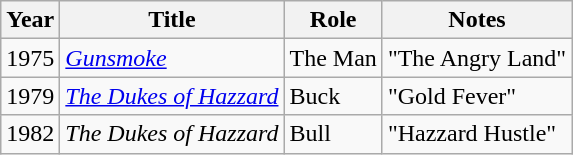<table class="wikitable sortable">
<tr>
<th>Year</th>
<th>Title</th>
<th>Role</th>
<th>Notes</th>
</tr>
<tr>
<td>1975</td>
<td><em><a href='#'>Gunsmoke</a></em></td>
<td>The Man</td>
<td>"The Angry Land"</td>
</tr>
<tr>
<td>1979</td>
<td><em><a href='#'>The Dukes of Hazzard</a></em></td>
<td>Buck</td>
<td>"Gold Fever"</td>
</tr>
<tr>
<td>1982</td>
<td><em>The Dukes of Hazzard</em></td>
<td>Bull</td>
<td>"Hazzard Hustle"</td>
</tr>
</table>
